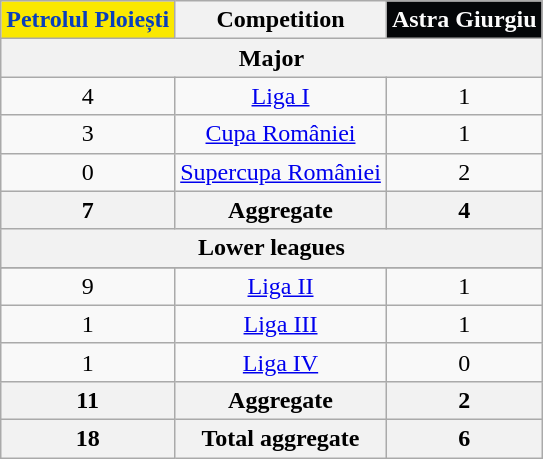<table class="wikitable sortable"  style="text-align: center">
<tr>
<th style="color:#093fbc; background:#fae800">Petrolul Ploiești</th>
<th>Competition</th>
<th style="color:#fcfcfc; background:#040608">Astra Giurgiu</th>
</tr>
<tr style="text-align:center;">
<th colspan="4"><strong>Major</strong></th>
</tr>
<tr style="text-align:center;">
<td>4</td>
<td><a href='#'>Liga I</a></td>
<td>1</td>
</tr>
<tr style="text-align:center;">
<td>3</td>
<td><a href='#'>Cupa României</a></td>
<td>1</td>
</tr>
<tr style="text-align:center;">
<td>0</td>
<td><a href='#'>Supercupa României</a></td>
<td>2</td>
</tr>
<tr align="center">
<th><strong>7</strong></th>
<th><strong>Aggregate</strong></th>
<th><strong>4</strong></th>
</tr>
<tr style="text-align:center;">
<th colspan="4"><strong>Lower leagues</strong></th>
</tr>
<tr style="text-align:center;">
</tr>
<tr style="text-align:center;">
<td>9</td>
<td><a href='#'>Liga II</a></td>
<td>1</td>
</tr>
<tr style="text-align:center;">
<td>1</td>
<td><a href='#'>Liga III</a></td>
<td>1</td>
</tr>
<tr style="text-align:center;">
<td>1</td>
<td><a href='#'>Liga IV</a></td>
<td>0</td>
</tr>
<tr align="center">
<th><strong>11</strong></th>
<th><strong>Aggregate</strong></th>
<th><strong>2</strong></th>
</tr>
<tr align="center">
<th><strong>18</strong></th>
<th><strong>Total aggregate</strong></th>
<th><strong>6</strong></th>
</tr>
</table>
